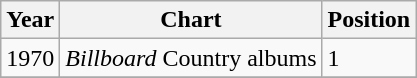<table class="wikitable">
<tr>
<th>Year</th>
<th>Chart</th>
<th>Position</th>
</tr>
<tr>
<td>1970</td>
<td><em>Billboard</em> Country albums</td>
<td>1</td>
</tr>
<tr>
</tr>
</table>
